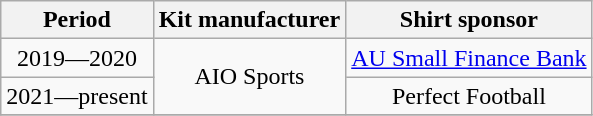<table class="wikitable" style="text-align:center;margin-left:1em;float:center">
<tr>
<th>Period</th>
<th>Kit manufacturer</th>
<th>Shirt sponsor</th>
</tr>
<tr>
<td>2019—2020</td>
<td rowspan="2">AIO Sports</td>
<td><a href='#'>AU Small Finance Bank</a></td>
</tr>
<tr>
<td>2021—present</td>
<td>Perfect Football</td>
</tr>
<tr>
</tr>
</table>
